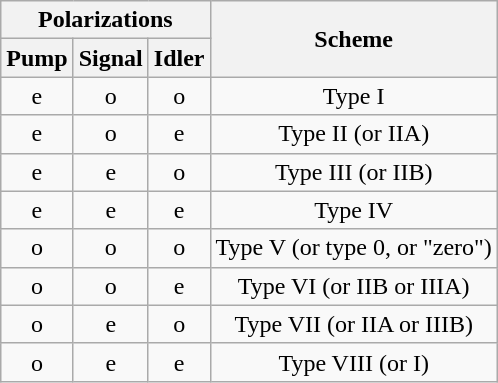<table class="wikitable" style="text-align:center">
<tr>
<th colspan="3">Polarizations</th>
<th rowspan="2">Scheme</th>
</tr>
<tr>
<th>Pump</th>
<th>Signal</th>
<th>Idler</th>
</tr>
<tr>
<td>e</td>
<td>o</td>
<td>o</td>
<td>Type I</td>
</tr>
<tr>
<td>e</td>
<td>o</td>
<td>e</td>
<td>Type II (or IIA)</td>
</tr>
<tr>
<td>e</td>
<td>e</td>
<td>o</td>
<td>Type III (or IIB)</td>
</tr>
<tr>
<td>e</td>
<td>e</td>
<td>e</td>
<td>Type IV</td>
</tr>
<tr>
<td>o</td>
<td>o</td>
<td>o</td>
<td>Type V (or type 0, or "zero")</td>
</tr>
<tr>
<td>o</td>
<td>o</td>
<td>e</td>
<td>Type VI (or IIB or IIIA)</td>
</tr>
<tr>
<td>o</td>
<td>e</td>
<td>o</td>
<td>Type VII (or IIA or IIIB)</td>
</tr>
<tr>
<td>o</td>
<td>e</td>
<td>e</td>
<td>Type VIII (or I)</td>
</tr>
</table>
